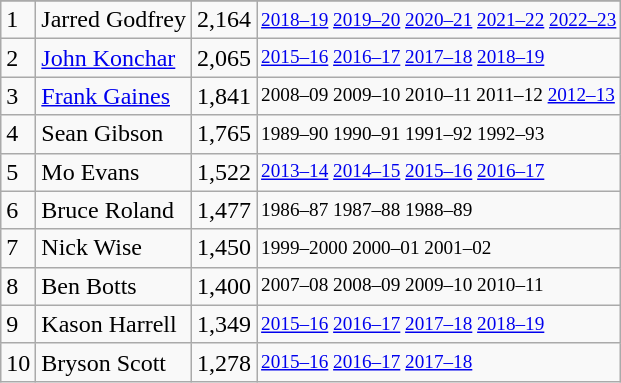<table class="wikitable">
<tr>
</tr>
<tr>
<td>1</td>
<td>Jarred Godfrey</td>
<td>2,164</td>
<td style="font-size:80%;"><a href='#'>2018–19</a> <a href='#'>2019–20</a> <a href='#'>2020–21</a> <a href='#'>2021–22</a> <a href='#'>2022–23</a></td>
</tr>
<tr>
<td>2</td>
<td><a href='#'>John Konchar</a></td>
<td>2,065</td>
<td style="font-size:80%;"><a href='#'>2015–16</a> <a href='#'>2016–17</a> <a href='#'>2017–18</a> <a href='#'>2018–19</a></td>
</tr>
<tr>
<td>3</td>
<td><a href='#'>Frank Gaines</a></td>
<td>1,841</td>
<td style="font-size:80%;">2008–09 2009–10 2010–11 2011–12 <a href='#'>2012–13</a></td>
</tr>
<tr>
<td>4</td>
<td>Sean Gibson</td>
<td>1,765</td>
<td style="font-size:80%;">1989–90 1990–91 1991–92 1992–93</td>
</tr>
<tr>
<td>5</td>
<td>Mo Evans</td>
<td>1,522</td>
<td style="font-size:80%;"><a href='#'>2013–14</a> <a href='#'>2014–15</a> <a href='#'>2015–16</a> <a href='#'>2016–17</a></td>
</tr>
<tr>
<td>6</td>
<td>Bruce Roland</td>
<td>1,477</td>
<td style="font-size:80%;">1986–87 1987–88 1988–89</td>
</tr>
<tr>
<td>7</td>
<td>Nick Wise</td>
<td>1,450</td>
<td style="font-size:80%;">1999–2000 2000–01 2001–02</td>
</tr>
<tr>
<td>8</td>
<td>Ben Botts</td>
<td>1,400</td>
<td style="font-size:80%;">2007–08 2008–09 2009–10 2010–11</td>
</tr>
<tr>
<td>9</td>
<td>Kason Harrell</td>
<td>1,349</td>
<td style="font-size:80%;"><a href='#'>2015–16</a> <a href='#'>2016–17</a> <a href='#'>2017–18</a> <a href='#'>2018–19</a></td>
</tr>
<tr>
<td>10</td>
<td>Bryson Scott</td>
<td>1,278</td>
<td style="font-size:80%;"><a href='#'>2015–16</a> <a href='#'>2016–17</a> <a href='#'>2017–18</a></td>
</tr>
</table>
